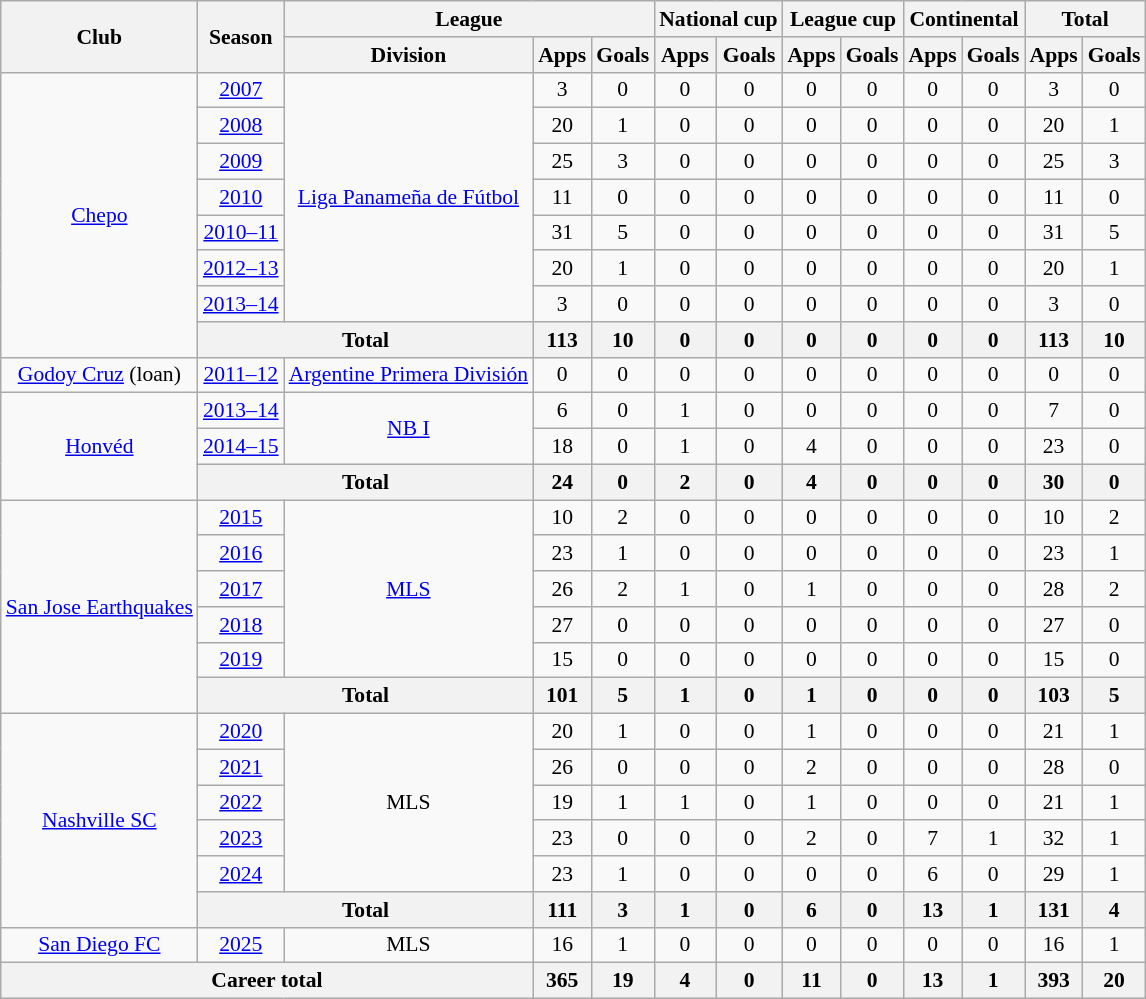<table class="wikitable" style="font-size:90%; text-align: center;">
<tr>
<th rowspan="2">Club</th>
<th rowspan="2">Season</th>
<th colspan="3">League</th>
<th colspan="2">National cup</th>
<th colspan="2">League cup</th>
<th colspan="2">Continental</th>
<th colspan="2">Total</th>
</tr>
<tr>
<th>Division</th>
<th>Apps</th>
<th>Goals</th>
<th>Apps</th>
<th>Goals</th>
<th>Apps</th>
<th>Goals</th>
<th>Apps</th>
<th>Goals</th>
<th>Apps</th>
<th>Goals</th>
</tr>
<tr>
<td rowspan="8"><a href='#'>Chepo</a></td>
<td><a href='#'>2007</a></td>
<td rowspan="7"><a href='#'>Liga Panameña de Fútbol</a></td>
<td>3</td>
<td>0</td>
<td>0</td>
<td>0</td>
<td>0</td>
<td>0</td>
<td>0</td>
<td>0</td>
<td>3</td>
<td>0</td>
</tr>
<tr>
<td><a href='#'>2008</a></td>
<td>20</td>
<td>1</td>
<td>0</td>
<td>0</td>
<td>0</td>
<td>0</td>
<td>0</td>
<td>0</td>
<td>20</td>
<td>1</td>
</tr>
<tr>
<td><a href='#'>2009</a></td>
<td>25</td>
<td>3</td>
<td>0</td>
<td>0</td>
<td>0</td>
<td>0</td>
<td>0</td>
<td>0</td>
<td>25</td>
<td>3</td>
</tr>
<tr>
<td><a href='#'>2010</a></td>
<td>11</td>
<td>0</td>
<td>0</td>
<td>0</td>
<td>0</td>
<td>0</td>
<td>0</td>
<td>0</td>
<td>11</td>
<td>0</td>
</tr>
<tr>
<td><a href='#'>2010–11</a></td>
<td>31</td>
<td>5</td>
<td>0</td>
<td>0</td>
<td>0</td>
<td>0</td>
<td>0</td>
<td>0</td>
<td>31</td>
<td>5</td>
</tr>
<tr>
<td><a href='#'>2012–13</a></td>
<td>20</td>
<td>1</td>
<td>0</td>
<td>0</td>
<td>0</td>
<td>0</td>
<td>0</td>
<td>0</td>
<td>20</td>
<td>1</td>
</tr>
<tr>
<td><a href='#'>2013–14</a></td>
<td>3</td>
<td>0</td>
<td>0</td>
<td>0</td>
<td>0</td>
<td>0</td>
<td>0</td>
<td>0</td>
<td>3</td>
<td>0</td>
</tr>
<tr>
<th colspan="2">Total</th>
<th>113</th>
<th>10</th>
<th>0</th>
<th>0</th>
<th>0</th>
<th>0</th>
<th>0</th>
<th>0</th>
<th>113</th>
<th>10</th>
</tr>
<tr>
<td><a href='#'>Godoy Cruz</a> (loan)</td>
<td><a href='#'>2011–12</a></td>
<td><a href='#'>Argentine Primera División</a></td>
<td>0</td>
<td>0</td>
<td>0</td>
<td>0</td>
<td>0</td>
<td>0</td>
<td>0</td>
<td>0</td>
<td>0</td>
<td>0</td>
</tr>
<tr>
<td rowspan="3"><a href='#'>Honvéd</a></td>
<td><a href='#'>2013–14</a></td>
<td rowspan="2"><a href='#'>NB I</a></td>
<td>6</td>
<td>0</td>
<td>1</td>
<td>0</td>
<td>0</td>
<td>0</td>
<td>0</td>
<td>0</td>
<td>7</td>
<td>0</td>
</tr>
<tr>
<td><a href='#'>2014–15</a></td>
<td>18</td>
<td>0</td>
<td>1</td>
<td>0</td>
<td>4</td>
<td>0</td>
<td>0</td>
<td>0</td>
<td>23</td>
<td>0</td>
</tr>
<tr>
<th colspan="2">Total</th>
<th>24</th>
<th>0</th>
<th>2</th>
<th>0</th>
<th>4</th>
<th>0</th>
<th>0</th>
<th>0</th>
<th>30</th>
<th>0</th>
</tr>
<tr>
<td rowspan="6"><a href='#'>San Jose Earthquakes</a></td>
<td><a href='#'>2015</a></td>
<td rowspan="5"><a href='#'>MLS</a></td>
<td>10</td>
<td>2</td>
<td>0</td>
<td>0</td>
<td>0</td>
<td>0</td>
<td>0</td>
<td>0</td>
<td>10</td>
<td>2</td>
</tr>
<tr>
<td><a href='#'>2016</a></td>
<td>23</td>
<td>1</td>
<td>0</td>
<td>0</td>
<td>0</td>
<td>0</td>
<td>0</td>
<td>0</td>
<td>23</td>
<td>1</td>
</tr>
<tr>
<td><a href='#'>2017</a></td>
<td>26</td>
<td>2</td>
<td>1</td>
<td>0</td>
<td>1</td>
<td>0</td>
<td>0</td>
<td>0</td>
<td>28</td>
<td>2</td>
</tr>
<tr>
<td><a href='#'>2018</a></td>
<td>27</td>
<td>0</td>
<td>0</td>
<td>0</td>
<td>0</td>
<td>0</td>
<td>0</td>
<td>0</td>
<td>27</td>
<td>0</td>
</tr>
<tr>
<td><a href='#'>2019</a></td>
<td>15</td>
<td>0</td>
<td>0</td>
<td>0</td>
<td>0</td>
<td>0</td>
<td>0</td>
<td>0</td>
<td>15</td>
<td>0</td>
</tr>
<tr>
<th colspan="2">Total</th>
<th>101</th>
<th>5</th>
<th>1</th>
<th>0</th>
<th>1</th>
<th>0</th>
<th>0</th>
<th>0</th>
<th>103</th>
<th>5</th>
</tr>
<tr>
<td rowspan="6"><a href='#'>Nashville SC</a></td>
<td><a href='#'>2020</a></td>
<td rowspan="5">MLS</td>
<td>20</td>
<td>1</td>
<td>0</td>
<td>0</td>
<td>1</td>
<td>0</td>
<td>0</td>
<td>0</td>
<td>21</td>
<td>1</td>
</tr>
<tr>
<td><a href='#'>2021</a></td>
<td>26</td>
<td>0</td>
<td>0</td>
<td>0</td>
<td>2</td>
<td>0</td>
<td>0</td>
<td>0</td>
<td>28</td>
<td>0</td>
</tr>
<tr>
<td><a href='#'>2022</a></td>
<td>19</td>
<td>1</td>
<td>1</td>
<td>0</td>
<td>1</td>
<td>0</td>
<td>0</td>
<td>0</td>
<td>21</td>
<td>1</td>
</tr>
<tr>
<td><a href='#'>2023</a></td>
<td>23</td>
<td>0</td>
<td>0</td>
<td>0</td>
<td>2</td>
<td>0</td>
<td>7</td>
<td>1</td>
<td>32</td>
<td>1</td>
</tr>
<tr>
<td><a href='#'>2024</a></td>
<td>23</td>
<td>1</td>
<td>0</td>
<td>0</td>
<td>0</td>
<td>0</td>
<td>6</td>
<td>0</td>
<td>29</td>
<td>1</td>
</tr>
<tr>
<th colspan="2">Total</th>
<th>111</th>
<th>3</th>
<th>1</th>
<th>0</th>
<th>6</th>
<th>0</th>
<th>13</th>
<th>1</th>
<th>131</th>
<th>4</th>
</tr>
<tr>
<td><a href='#'>San Diego FC</a></td>
<td><a href='#'>2025</a></td>
<td>MLS</td>
<td>16</td>
<td>1</td>
<td>0</td>
<td>0</td>
<td>0</td>
<td>0</td>
<td>0</td>
<td>0</td>
<td>16</td>
<td>1</td>
</tr>
<tr>
<th colspan="3">Career total</th>
<th>365</th>
<th>19</th>
<th>4</th>
<th>0</th>
<th>11</th>
<th>0</th>
<th>13</th>
<th>1</th>
<th>393</th>
<th>20</th>
</tr>
</table>
